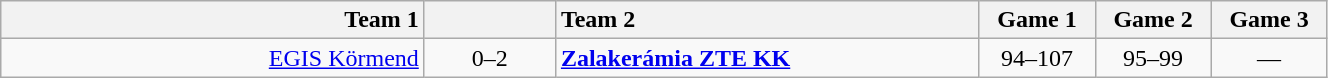<table class=wikitable style="text-align:center">
<tr>
<th style="width:275px; text-align:right;">Team 1</th>
<th style="width:80px;"></th>
<th style="width:275px; text-align:left;">Team 2</th>
<th style="width:70px;">Game 1</th>
<th style="width:70px;">Game 2</th>
<th style="width:70px;">Game 3</th>
</tr>
<tr>
<td align=right><a href='#'>EGIS Körmend</a></td>
<td>0–2</td>
<td align=left><strong><a href='#'>Zalakerámia ZTE KK</a></strong></td>
<td>94–107</td>
<td>95–99</td>
<td>—</td>
</tr>
</table>
